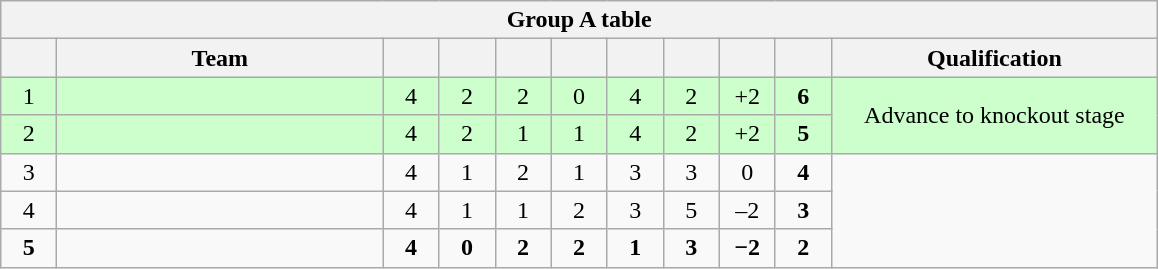<table class="wikitable" style="text-align: center;">
<tr>
<th colspan="11">Group A table</th>
</tr>
<tr>
<th width=30></th>
<th width="210">Team</th>
<th width=30></th>
<th width=30></th>
<th width=30></th>
<th width=30></th>
<th width=30></th>
<th width=30></th>
<th width=30></th>
<th width=30></th>
<th width=210>Qualification</th>
</tr>
<tr bgcolor=#ccffcc>
<td>1</td>
<td align="left"></td>
<td>4</td>
<td>2</td>
<td>2</td>
<td>0</td>
<td>4</td>
<td>2</td>
<td>+2</td>
<td><strong>6</strong></td>
<td rowspan="2">Advance to knockout stage</td>
</tr>
<tr bgcolor=#ccffcc>
<td>2</td>
<td align="left"></td>
<td>4</td>
<td>2</td>
<td>1</td>
<td>1</td>
<td>4</td>
<td>2</td>
<td>+2</td>
<td><strong>5</strong></td>
</tr>
<tr>
<td>3</td>
<td align="left"></td>
<td>4</td>
<td>1</td>
<td>2</td>
<td>1</td>
<td>3</td>
<td>3</td>
<td>0</td>
<td><strong>4</strong></td>
<td rowspan="3"></td>
</tr>
<tr>
<td>4</td>
<td align="left"></td>
<td>4</td>
<td>1</td>
<td>1</td>
<td>2</td>
<td>3</td>
<td>5</td>
<td>–2</td>
<td><strong>3</strong></td>
</tr>
<tr>
<td><strong>5</strong></td>
<td align="left"><strong></strong></td>
<td><strong>4</strong></td>
<td><strong>0</strong></td>
<td><strong>2</strong></td>
<td><strong>2</strong></td>
<td><strong>1</strong></td>
<td><strong>3</strong></td>
<td><strong>−2</strong></td>
<td><strong>2</strong></td>
</tr>
</table>
